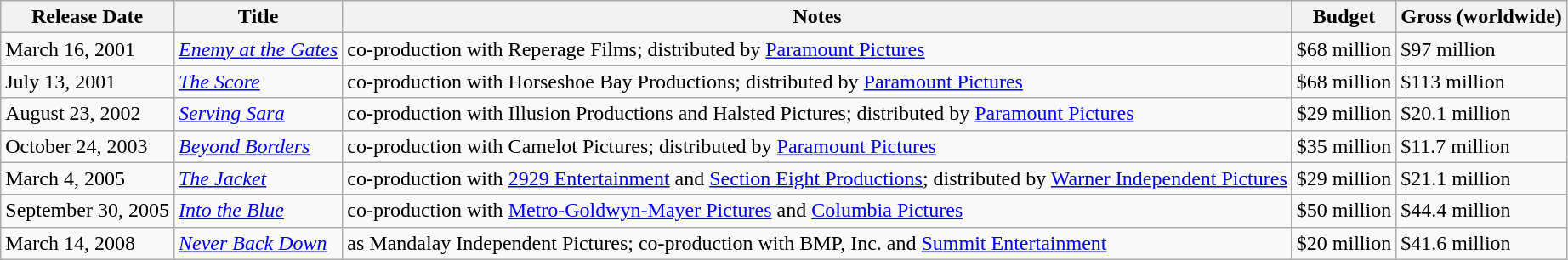<table class="wikitable sortable">
<tr>
<th>Release Date</th>
<th>Title</th>
<th>Notes</th>
<th>Budget</th>
<th>Gross (worldwide)</th>
</tr>
<tr>
<td>March 16, 2001</td>
<td><em><a href='#'>Enemy at the Gates</a></em></td>
<td>co-production with Reperage Films; distributed by <a href='#'>Paramount Pictures</a></td>
<td>$68 million</td>
<td>$97 million</td>
</tr>
<tr>
<td>July 13, 2001</td>
<td><em><a href='#'>The Score</a></em></td>
<td>co-production with Horseshoe Bay Productions; distributed by <a href='#'>Paramount Pictures</a></td>
<td>$68 million</td>
<td>$113 million</td>
</tr>
<tr>
<td>August 23, 2002</td>
<td><em><a href='#'>Serving Sara</a></em></td>
<td>co-production with Illusion Productions and Halsted Pictures; distributed by <a href='#'>Paramount Pictures</a></td>
<td>$29 million</td>
<td>$20.1 million</td>
</tr>
<tr>
<td>October 24, 2003</td>
<td><em><a href='#'>Beyond Borders</a></em></td>
<td>co-production with Camelot Pictures; distributed by <a href='#'>Paramount Pictures</a></td>
<td>$35 million</td>
<td>$11.7 million</td>
</tr>
<tr>
<td>March 4, 2005</td>
<td><em><a href='#'>The Jacket</a></em></td>
<td>co-production with <a href='#'>2929 Entertainment</a> and <a href='#'>Section Eight Productions</a>; distributed by <a href='#'>Warner Independent Pictures</a></td>
<td>$29 million</td>
<td>$21.1 million</td>
</tr>
<tr>
<td>September 30, 2005</td>
<td><em><a href='#'>Into the Blue</a></em></td>
<td>co-production with <a href='#'>Metro-Goldwyn-Mayer Pictures</a> and <a href='#'>Columbia Pictures</a></td>
<td>$50 million</td>
<td>$44.4 million</td>
</tr>
<tr>
<td>March 14, 2008</td>
<td><em><a href='#'>Never Back Down</a></em></td>
<td>as Mandalay Independent Pictures; co-production with BMP, Inc. and <a href='#'>Summit Entertainment</a></td>
<td>$20 million</td>
<td>$41.6 million</td>
</tr>
</table>
